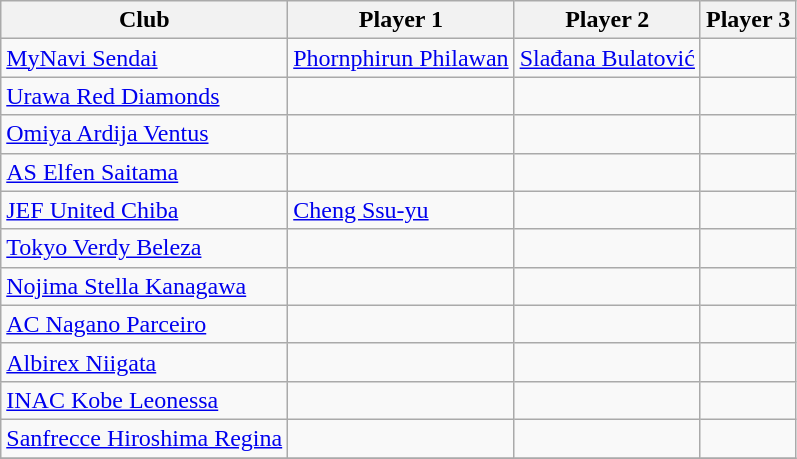<table class="wikitable sortable">
<tr>
<th>Club</th>
<th>Player 1</th>
<th>Player 2</th>
<th>Player 3</th>
</tr>
<tr>
<td><a href='#'>MyNavi Sendai</a></td>
<td> <a href='#'>Phornphirun Philawan</a></td>
<td> <a href='#'>Slađana Bulatović</a></td>
<td></td>
</tr>
<tr>
<td><a href='#'>Urawa Red Diamonds</a></td>
<td></td>
<td></td>
<td></td>
</tr>
<tr>
<td><a href='#'>Omiya Ardija Ventus</a></td>
<td></td>
<td></td>
<td></td>
</tr>
<tr>
<td><a href='#'>AS Elfen Saitama</a></td>
<td></td>
<td></td>
<td></td>
</tr>
<tr>
<td><a href='#'>JEF United Chiba</a></td>
<td> <a href='#'>Cheng Ssu-yu</a></td>
<td></td>
<td></td>
</tr>
<tr>
<td><a href='#'>Tokyo Verdy Beleza</a></td>
<td></td>
<td></td>
<td></td>
</tr>
<tr>
<td><a href='#'>Nojima Stella Kanagawa</a></td>
<td></td>
<td></td>
<td></td>
</tr>
<tr>
<td><a href='#'>AC Nagano Parceiro</a></td>
<td></td>
<td></td>
<td></td>
</tr>
<tr>
<td><a href='#'>Albirex Niigata</a></td>
<td></td>
<td></td>
<td></td>
</tr>
<tr>
<td><a href='#'>INAC Kobe Leonessa</a></td>
<td></td>
<td></td>
<td></td>
</tr>
<tr>
<td><a href='#'>Sanfrecce Hiroshima Regina</a></td>
<td></td>
<td></td>
<td></td>
</tr>
<tr>
</tr>
</table>
